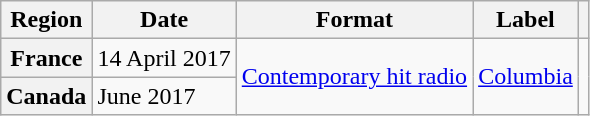<table class="wikitable sortable plainrowheaders">
<tr>
<th scope="col">Region</th>
<th scope="col">Date</th>
<th scope="col">Format</th>
<th scope="col">Label</th>
<th scope="col" class="unsortable"></th>
</tr>
<tr>
<th scope="row">France</th>
<td>14 April 2017</td>
<td rowspan="2"><a href='#'>Contemporary hit radio</a></td>
<td rowspan="2"><a href='#'>Columbia</a></td>
<td rowspan="2"></td>
</tr>
<tr>
<th scope="row">Canada</th>
<td>June 2017</td>
</tr>
</table>
